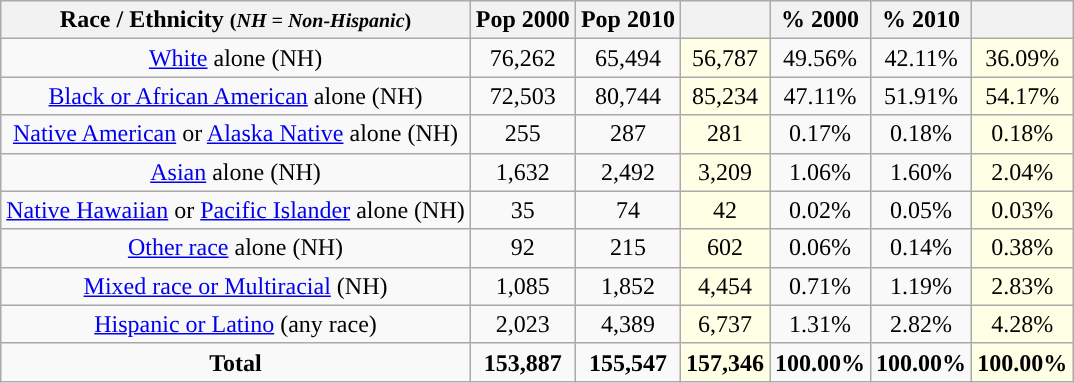<table class="wikitable" style="text-align:center;">
<tr>
<th>Race / Ethnicity <small>(<em>NH = Non-Hispanic</em>)</small></th>
<th>Pop 2000</th>
<th>Pop 2010</th>
<th></th>
<th>% 2000</th>
<th>% 2010</th>
<th></th>
</tr>
<tr>
<td><a href='#'>White</a> alone (NH)</td>
<td>76,262</td>
<td>65,494</td>
<td style='background: #ffffe6;'>56,787</td>
<td>49.56%</td>
<td>42.11%</td>
<td style='background: #ffffe6;'>36.09%</td>
</tr>
<tr>
<td><a href='#'>Black or African American</a> alone (NH)</td>
<td>72,503</td>
<td>80,744</td>
<td style='background: #ffffe6;'>85,234</td>
<td>47.11%</td>
<td>51.91%</td>
<td style='background: #ffffe6;'>54.17%</td>
</tr>
<tr>
<td><a href='#'>Native American</a> or <a href='#'>Alaska Native</a> alone (NH)</td>
<td>255</td>
<td>287</td>
<td style='background: #ffffe6;'>281</td>
<td>0.17%</td>
<td>0.18%</td>
<td style='background: #ffffe6;'>0.18%</td>
</tr>
<tr>
<td><a href='#'>Asian</a> alone (NH)</td>
<td>1,632</td>
<td>2,492</td>
<td style='background: #ffffe6;'>3,209</td>
<td>1.06%</td>
<td>1.60%</td>
<td style='background: #ffffe6;'>2.04%</td>
</tr>
<tr>
<td><a href='#'>Native Hawaiian</a> or <a href='#'>Pacific Islander</a> alone (NH)</td>
<td>35</td>
<td>74</td>
<td style='background: #ffffe6;'>42</td>
<td>0.02%</td>
<td>0.05%</td>
<td style='background: #ffffe6;'>0.03%</td>
</tr>
<tr>
<td><a href='#'>Other race</a> alone (NH)</td>
<td>92</td>
<td>215</td>
<td style='background: #ffffe6;'>602</td>
<td>0.06%</td>
<td>0.14%</td>
<td style='background: #ffffe6;'>0.38%</td>
</tr>
<tr>
<td><a href='#'>Mixed race or Multiracial</a> (NH)</td>
<td>1,085</td>
<td>1,852</td>
<td style='background: #ffffe6;'>4,454</td>
<td>0.71%</td>
<td>1.19%</td>
<td style='background: #ffffe6;'>2.83%</td>
</tr>
<tr>
<td><a href='#'>Hispanic or Latino</a> (any race)</td>
<td>2,023</td>
<td>4,389</td>
<td style='background: #ffffe6;'>6,737</td>
<td>1.31%</td>
<td>2.82%</td>
<td style='background: #ffffe6;'>4.28%</td>
</tr>
<tr>
<td><strong>Total</strong></td>
<td><strong>153,887</strong></td>
<td><strong>155,547</strong></td>
<td style='background: #ffffe6;'><strong>157,346</strong></td>
<td><strong>100.00%</strong></td>
<td><strong>100.00%</strong></td>
<td style='background: #ffffe6;'><strong>100.00%</strong></td>
</tr>
</table>
